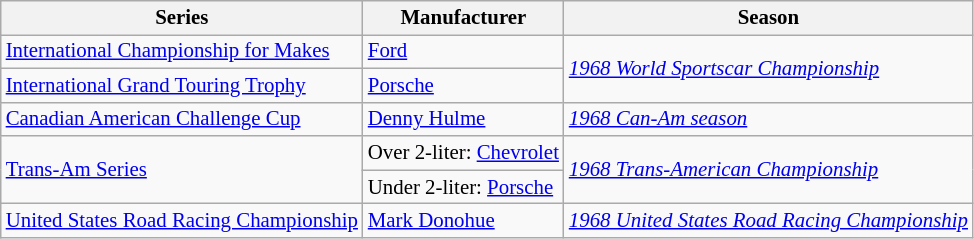<table class="wikitable" style="font-size: 87%;">
<tr>
<th>Series</th>
<th>Manufacturer</th>
<th>Season</th>
</tr>
<tr>
<td><a href='#'>International Championship for Makes</a></td>
<td> <a href='#'>Ford</a></td>
<td rowspan=2><em><a href='#'>1968 World Sportscar Championship</a></em></td>
</tr>
<tr>
<td><a href='#'>International Grand Touring Trophy</a></td>
<td> <a href='#'>Porsche</a></td>
</tr>
<tr>
<td><a href='#'>Canadian American Challenge Cup</a></td>
<td> <a href='#'>Denny Hulme</a></td>
<td><em><a href='#'>1968 Can-Am season</a></em></td>
</tr>
<tr>
<td rowspan=2><a href='#'>Trans-Am Series</a></td>
<td>Over 2-liter:  <a href='#'>Chevrolet</a></td>
<td rowspan=2><em><a href='#'>1968 Trans-American Championship</a></em></td>
</tr>
<tr>
<td>Under 2-liter:  <a href='#'>Porsche</a></td>
</tr>
<tr>
<td><a href='#'>United States Road Racing Championship</a></td>
<td> <a href='#'>Mark Donohue</a></td>
<td><em><a href='#'>1968 United States Road Racing Championship</a></em></td>
</tr>
</table>
